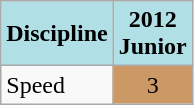<table class="wikitable" style="text-align: center;">
<tr>
<th style="background: #b0e0e6;">Discipline</th>
<th style="background: #b0e0e6;">2012<br>Junior</th>
</tr>
<tr>
<td align="left">Speed</td>
<td style="background: #cc9966;">3</td>
</tr>
</table>
